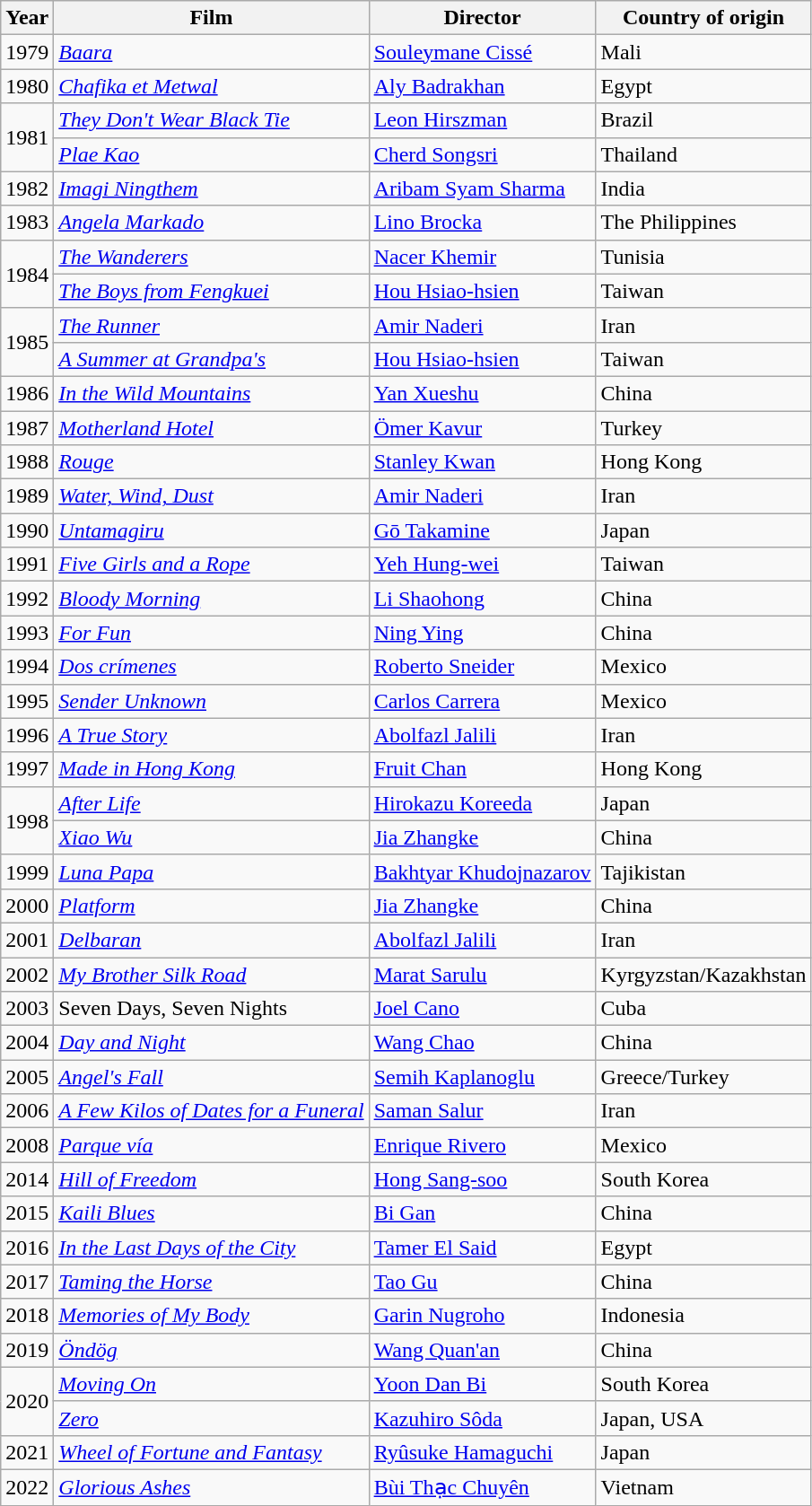<table class="wikitable">
<tr>
<th>Year</th>
<th>Film</th>
<th>Director</th>
<th>Country of origin</th>
</tr>
<tr>
<td>1979</td>
<td><em><a href='#'>Baara</a></em></td>
<td><a href='#'>Souleymane Cissé</a></td>
<td>Mali</td>
</tr>
<tr>
<td>1980</td>
<td><em><a href='#'>Chafika et Metwal</a></em></td>
<td><a href='#'>Aly Badrakhan</a></td>
<td>Egypt</td>
</tr>
<tr>
<td rowspan="2">1981</td>
<td><em><a href='#'>They Don't Wear Black Tie</a></em></td>
<td><a href='#'>Leon Hirszman</a></td>
<td>Brazil</td>
</tr>
<tr>
<td><em><a href='#'>Plae Kao</a></em></td>
<td><a href='#'>Cherd Songsri</a></td>
<td>Thailand</td>
</tr>
<tr>
<td>1982</td>
<td><em><a href='#'>Imagi Ningthem</a></em></td>
<td><a href='#'>Aribam Syam Sharma</a></td>
<td>India</td>
</tr>
<tr>
<td>1983</td>
<td><em><a href='#'>Angela Markado</a></em></td>
<td><a href='#'>Lino Brocka</a></td>
<td>The Philippines</td>
</tr>
<tr>
<td rowspan="2">1984</td>
<td><em><a href='#'>The Wanderers</a></em></td>
<td><a href='#'>Nacer Khemir</a></td>
<td>Tunisia</td>
</tr>
<tr>
<td><em><a href='#'>The Boys from Fengkuei</a></em></td>
<td><a href='#'>Hou Hsiao-hsien</a></td>
<td>Taiwan</td>
</tr>
<tr>
<td rowspan="2">1985</td>
<td><em><a href='#'>The Runner</a></em></td>
<td><a href='#'>Amir Naderi</a></td>
<td>Iran</td>
</tr>
<tr>
<td><em><a href='#'>A Summer at Grandpa's</a></em></td>
<td><a href='#'>Hou Hsiao-hsien</a></td>
<td>Taiwan</td>
</tr>
<tr>
<td>1986</td>
<td><em><a href='#'>In the Wild Mountains</a></em></td>
<td><a href='#'>Yan Xueshu</a></td>
<td>China</td>
</tr>
<tr>
<td>1987</td>
<td><em><a href='#'>Motherland Hotel</a></em></td>
<td><a href='#'>Ömer Kavur</a></td>
<td>Turkey</td>
</tr>
<tr>
<td>1988</td>
<td><em><a href='#'>Rouge</a></em></td>
<td><a href='#'>Stanley Kwan</a></td>
<td>Hong Kong</td>
</tr>
<tr>
<td>1989</td>
<td><em><a href='#'>Water, Wind, Dust</a></em></td>
<td><a href='#'>Amir Naderi</a></td>
<td>Iran</td>
</tr>
<tr>
<td>1990</td>
<td><em><a href='#'>Untamagiru</a></em></td>
<td><a href='#'>Gō Takamine</a></td>
<td>Japan</td>
</tr>
<tr>
<td>1991</td>
<td><em><a href='#'>Five Girls and a Rope</a></em></td>
<td><a href='#'>Yeh Hung-wei</a></td>
<td>Taiwan</td>
</tr>
<tr>
<td>1992</td>
<td><em><a href='#'>Bloody Morning</a></em></td>
<td><a href='#'>Li Shaohong</a></td>
<td>China</td>
</tr>
<tr>
<td>1993</td>
<td><em><a href='#'>For Fun</a></em></td>
<td><a href='#'>Ning Ying</a></td>
<td>China</td>
</tr>
<tr>
<td>1994</td>
<td><em><a href='#'>Dos crímenes</a></em></td>
<td><a href='#'>Roberto Sneider</a></td>
<td>Mexico</td>
</tr>
<tr>
<td>1995</td>
<td><em><a href='#'>Sender Unknown</a></em></td>
<td><a href='#'>Carlos Carrera</a></td>
<td>Mexico</td>
</tr>
<tr>
<td>1996</td>
<td><em><a href='#'>A True Story</a></em></td>
<td><a href='#'>Abolfazl Jalili</a></td>
<td>Iran</td>
</tr>
<tr>
<td>1997</td>
<td><em><a href='#'>Made in Hong Kong</a></em></td>
<td><a href='#'>Fruit Chan</a></td>
<td>Hong Kong</td>
</tr>
<tr>
<td rowspan="2">1998</td>
<td><em><a href='#'>After Life</a></em></td>
<td><a href='#'>Hirokazu Koreeda</a></td>
<td>Japan</td>
</tr>
<tr>
<td><em><a href='#'>Xiao Wu</a></em></td>
<td><a href='#'>Jia Zhangke</a></td>
<td>China</td>
</tr>
<tr>
<td>1999</td>
<td><em><a href='#'>Luna Papa</a></em></td>
<td><a href='#'>Bakhtyar Khudojnazarov</a></td>
<td>Tajikistan</td>
</tr>
<tr>
<td>2000</td>
<td><em><a href='#'>Platform</a></em></td>
<td><a href='#'>Jia Zhangke</a></td>
<td>China</td>
</tr>
<tr>
<td>2001</td>
<td><em><a href='#'>Delbaran</a></em></td>
<td><a href='#'>Abolfazl Jalili</a></td>
<td>Iran</td>
</tr>
<tr>
<td>2002</td>
<td><em><a href='#'>My Brother Silk Road</a></em></td>
<td><a href='#'>Marat Sarulu</a></td>
<td>Kyrgyzstan/Kazakhstan</td>
</tr>
<tr>
<td>2003</td>
<td>Seven Days, Seven Nights</td>
<td><a href='#'>Joel Cano</a></td>
<td>Cuba</td>
</tr>
<tr>
<td>2004</td>
<td><em><a href='#'>Day and Night</a></em></td>
<td><a href='#'>Wang Chao</a></td>
<td>China</td>
</tr>
<tr>
<td>2005</td>
<td><em><a href='#'>Angel's Fall</a></em></td>
<td><a href='#'>Semih Kaplanoglu</a></td>
<td>Greece/Turkey</td>
</tr>
<tr>
<td>2006</td>
<td><em><a href='#'>A Few Kilos of Dates for a Funeral</a></em></td>
<td><a href='#'>Saman Salur</a></td>
<td>Iran</td>
</tr>
<tr>
<td>2008</td>
<td><em><a href='#'>Parque vía</a></em></td>
<td><a href='#'>Enrique Rivero</a></td>
<td>Mexico</td>
</tr>
<tr>
<td>2014</td>
<td><em><a href='#'>Hill of Freedom</a></em></td>
<td><a href='#'>Hong Sang-soo</a></td>
<td>South Korea</td>
</tr>
<tr>
<td>2015</td>
<td><em><a href='#'>Kaili Blues</a></em></td>
<td><a href='#'>Bi Gan</a></td>
<td>China</td>
</tr>
<tr>
<td>2016</td>
<td><em><a href='#'>In the Last Days of the City</a></em></td>
<td><a href='#'>Tamer El Said</a></td>
<td>Egypt</td>
</tr>
<tr>
<td>2017</td>
<td><em><a href='#'>Taming the Horse</a></em></td>
<td><a href='#'>Tao Gu</a></td>
<td>China</td>
</tr>
<tr>
<td>2018</td>
<td><em><a href='#'>Memories of My Body</a></em></td>
<td><a href='#'>Garin Nugroho</a></td>
<td>Indonesia</td>
</tr>
<tr>
<td>2019</td>
<td><em><a href='#'>Öndög</a></em></td>
<td><a href='#'>Wang Quan'an</a></td>
<td>China</td>
</tr>
<tr>
<td rowspan="2">2020</td>
<td><em><a href='#'>Moving On</a></em></td>
<td><a href='#'>Yoon Dan Bi</a></td>
<td>South Korea</td>
</tr>
<tr>
<td><em><a href='#'>Zero</a></em></td>
<td><a href='#'>Kazuhiro Sôda</a></td>
<td>Japan, USA</td>
</tr>
<tr>
<td>2021</td>
<td><em><a href='#'>Wheel of Fortune and Fantasy</a></em></td>
<td><a href='#'>Ryûsuke Hamaguchi</a></td>
<td>Japan</td>
</tr>
<tr>
<td>2022</td>
<td><em><a href='#'>Glorious Ashes</a></em></td>
<td><a href='#'>Bùi Thạc Chuyên</a></td>
<td>Vietnam</td>
</tr>
</table>
